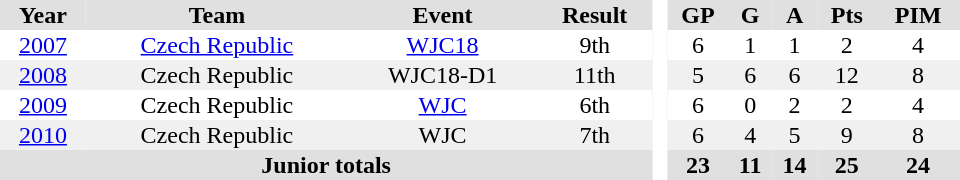<table border="0" cellpadding="1" cellspacing="0" style="text-align:center; width:40em">
<tr ALIGN="center" bgcolor="#e0e0e0">
<th>Year</th>
<th>Team</th>
<th>Event</th>
<th>Result</th>
<th rowspan="99" bgcolor="#ffffff"> </th>
<th>GP</th>
<th>G</th>
<th>A</th>
<th>Pts</th>
<th>PIM</th>
</tr>
<tr>
<td><a href='#'>2007</a></td>
<td><a href='#'>Czech Republic</a></td>
<td><a href='#'>WJC18</a></td>
<td>9th</td>
<td>6</td>
<td>1</td>
<td>1</td>
<td>2</td>
<td>4</td>
</tr>
<tr bgcolor="#f0f0f0">
<td><a href='#'>2008</a></td>
<td>Czech Republic</td>
<td>WJC18-D1</td>
<td>11th</td>
<td>5</td>
<td>6</td>
<td>6</td>
<td>12</td>
<td>8</td>
</tr>
<tr>
<td><a href='#'>2009</a></td>
<td>Czech Republic</td>
<td><a href='#'>WJC</a></td>
<td>6th</td>
<td>6</td>
<td>0</td>
<td>2</td>
<td>2</td>
<td>4</td>
</tr>
<tr bgcolor="#f0f0f0">
<td><a href='#'>2010</a></td>
<td>Czech Republic</td>
<td>WJC</td>
<td>7th</td>
<td>6</td>
<td>4</td>
<td>5</td>
<td>9</td>
<td>8</td>
</tr>
<tr ALIGN="center" bgcolor="#e0e0e0">
<th colspan=4>Junior totals</th>
<th>23</th>
<th>11</th>
<th>14</th>
<th>25</th>
<th>24</th>
</tr>
</table>
